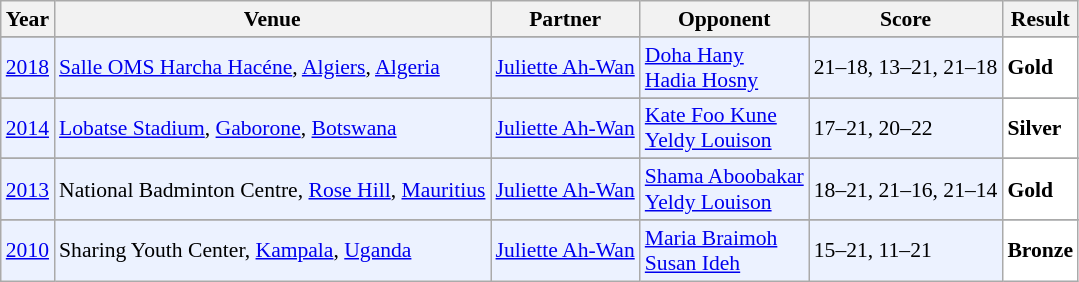<table class="sortable wikitable" style="font-size: 90%;">
<tr>
<th>Year</th>
<th>Venue</th>
<th>Partner</th>
<th>Opponent</th>
<th>Score</th>
<th>Result</th>
</tr>
<tr>
</tr>
<tr style="background:#ECF2FF">
<td align="center"><a href='#'>2018</a></td>
<td align="left"><a href='#'>Salle OMS Harcha Hacéne</a>, <a href='#'>Algiers</a>, <a href='#'>Algeria</a></td>
<td align="left"> <a href='#'>Juliette Ah-Wan</a></td>
<td align="left"> <a href='#'>Doha Hany</a> <br>  <a href='#'>Hadia Hosny</a></td>
<td align="left">21–18, 13–21, 21–18</td>
<td style="text-align:left; background:white"> <strong>Gold</strong></td>
</tr>
<tr>
</tr>
<tr style="background:#ECF2FF">
<td align="center"><a href='#'>2014</a></td>
<td align="left"><a href='#'>Lobatse Stadium</a>, <a href='#'>Gaborone</a>, <a href='#'>Botswana</a></td>
<td align="left"> <a href='#'>Juliette Ah-Wan</a></td>
<td align="left"> <a href='#'>Kate Foo Kune</a><br> <a href='#'>Yeldy Louison</a></td>
<td align="left">17–21, 20–22</td>
<td style="text-align:left; background:white"> <strong>Silver</strong></td>
</tr>
<tr>
</tr>
<tr style="background:#ECF2FF">
<td align="center"><a href='#'>2013</a></td>
<td align="left">National Badminton Centre, <a href='#'>Rose Hill</a>, <a href='#'>Mauritius</a></td>
<td align="left"> <a href='#'>Juliette Ah-Wan</a></td>
<td align="left"> <a href='#'>Shama Aboobakar</a><br> <a href='#'>Yeldy Louison</a></td>
<td align="left">18–21, 21–16, 21–14</td>
<td style="text-align:left; background:white"> <strong>Gold</strong></td>
</tr>
<tr>
</tr>
<tr style="background:#ECF2FF">
<td align="center"><a href='#'>2010</a></td>
<td align="left">Sharing Youth Center, <a href='#'>Kampala</a>, <a href='#'>Uganda</a></td>
<td align="left"> <a href='#'>Juliette Ah-Wan</a></td>
<td align="left"> <a href='#'>Maria Braimoh</a><br> <a href='#'>Susan Ideh</a></td>
<td align="left">15–21, 11–21</td>
<td style="text-align:left; background:white"> <strong>Bronze</strong></td>
</tr>
</table>
